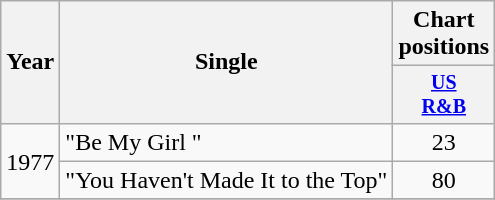<table class="wikitable" style="text-align:center;">
<tr>
<th rowspan="2">Year</th>
<th rowspan="2">Single</th>
<th colspan="1">Chart positions</th>
</tr>
<tr style="font-size:smaller;">
<th width="40"><a href='#'>US<br>R&B</a></th>
</tr>
<tr>
<td rowspan="2">1977</td>
<td align="left">"Be My Girl "</td>
<td>23</td>
</tr>
<tr>
<td align="left">"You Haven't Made It to the Top"</td>
<td>80</td>
</tr>
<tr>
</tr>
</table>
